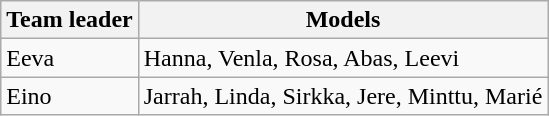<table class="wikitable">
<tr>
<th>Team leader</th>
<th>Models</th>
</tr>
<tr>
<td>Eeva</td>
<td>Hanna, Venla, Rosa, Abas, Leevi</td>
</tr>
<tr>
<td>Eino</td>
<td>Jarrah, Linda, Sirkka, Jere, Minttu, Marié</td>
</tr>
</table>
